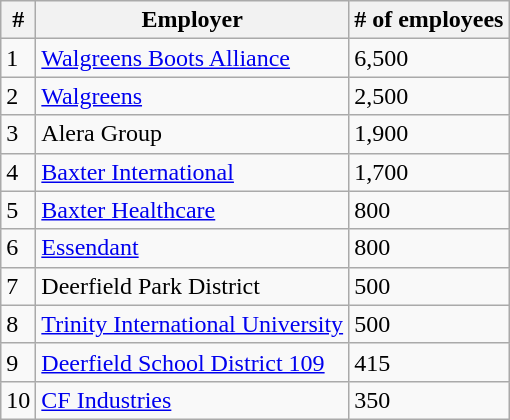<table class="wikitable">
<tr>
<th>#</th>
<th>Employer</th>
<th># of employees</th>
</tr>
<tr>
<td>1</td>
<td><a href='#'>Walgreens Boots Alliance</a></td>
<td>6,500</td>
</tr>
<tr>
<td>2</td>
<td><a href='#'>Walgreens</a></td>
<td>2,500</td>
</tr>
<tr>
<td>3</td>
<td>Alera Group</td>
<td>1,900</td>
</tr>
<tr>
<td>4</td>
<td><a href='#'>Baxter International</a></td>
<td>1,700</td>
</tr>
<tr>
<td>5</td>
<td><a href='#'>Baxter Healthcare</a></td>
<td>800</td>
</tr>
<tr>
<td>6</td>
<td><a href='#'>Essendant</a></td>
<td>800</td>
</tr>
<tr>
<td>7</td>
<td>Deerfield Park District</td>
<td>500</td>
</tr>
<tr>
<td>8</td>
<td><a href='#'>Trinity International University</a></td>
<td>500</td>
</tr>
<tr>
<td>9</td>
<td><a href='#'>Deerfield School District 109</a></td>
<td>415</td>
</tr>
<tr>
<td>10</td>
<td><a href='#'>CF Industries</a></td>
<td>350</td>
</tr>
</table>
